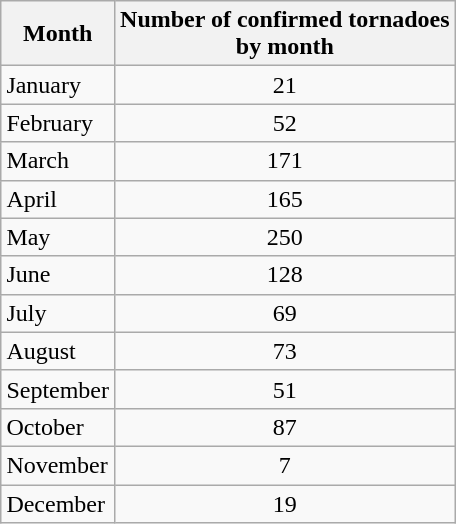<table class="wikitable" style="margin:0.2em auto">
<tr>
<th>Month</th>
<th>Number of confirmed tornadoes<br>by month</th>
</tr>
<tr>
<td>January</td>
<td align=center>21</td>
</tr>
<tr>
<td>February</td>
<td align=center>52</td>
</tr>
<tr>
<td>March</td>
<td align=center>171</td>
</tr>
<tr>
<td>April</td>
<td align=center>165</td>
</tr>
<tr>
<td>May</td>
<td align=center>250</td>
</tr>
<tr>
<td>June</td>
<td align=center>128</td>
</tr>
<tr>
<td>July</td>
<td align=center>69</td>
</tr>
<tr>
<td>August</td>
<td align=center>73</td>
</tr>
<tr>
<td>September</td>
<td align=center>51</td>
</tr>
<tr>
<td>October</td>
<td align=center>87</td>
</tr>
<tr>
<td>November</td>
<td align=center>7</td>
</tr>
<tr>
<td>December</td>
<td align=center>19</td>
</tr>
</table>
